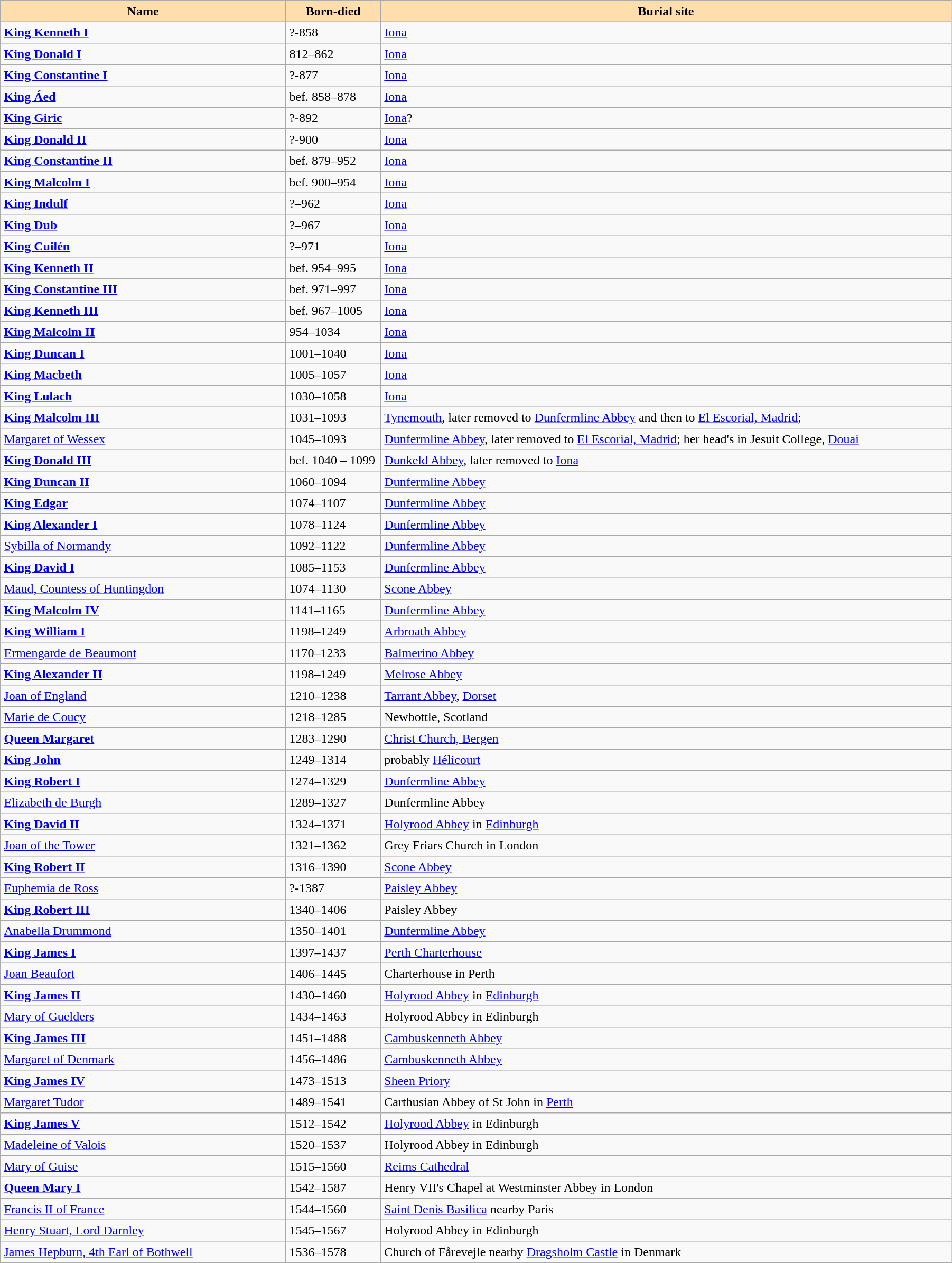<table width = "95%" border = 1 border="1" cellpadding="4" cellspacing="0" style="margin: 0.5em 1em 0.5em 0; background: #f9f9f9; border: 1px #aaa solid; border-collapse: collapse;">
<tr>
<th width="30%" bgcolor="#ffdead">Name</th>
<th width="10%" bgcolor="#ffdead">Born-died</th>
<th width="90%" bgcolor="#ffdead">Burial site</th>
</tr>
<tr>
<td><strong><a href='#'>King Kenneth I</a></strong></td>
<td>?-858</td>
<td><a href='#'>Iona</a></td>
</tr>
<tr>
<td><strong><a href='#'>King Donald I</a></strong></td>
<td>812–862</td>
<td><a href='#'>Iona</a></td>
</tr>
<tr>
<td><strong><a href='#'>King Constantine I</a></strong></td>
<td>?-877</td>
<td><a href='#'>Iona</a></td>
</tr>
<tr>
<td><strong><a href='#'>King Áed</a></strong></td>
<td>bef. 858–878</td>
<td><a href='#'>Iona</a></td>
</tr>
<tr>
<td><strong><a href='#'>King Giric</a></strong></td>
<td>?-892</td>
<td><a href='#'>Iona</a>?</td>
</tr>
<tr>
<td><strong><a href='#'>King Donald II</a></strong></td>
<td>?-900</td>
<td><a href='#'>Iona</a></td>
</tr>
<tr>
<td><strong><a href='#'>King Constantine II</a></strong></td>
<td>bef. 879–952</td>
<td><a href='#'>Iona</a></td>
</tr>
<tr>
<td><strong><a href='#'>King Malcolm I</a></strong></td>
<td>bef. 900–954</td>
<td><a href='#'>Iona</a></td>
</tr>
<tr>
<td><strong><a href='#'>King Indulf</a></strong></td>
<td>?–962</td>
<td><a href='#'>Iona</a></td>
</tr>
<tr>
<td><strong><a href='#'>King Dub</a></strong></td>
<td>?–967</td>
<td><a href='#'>Iona</a></td>
</tr>
<tr>
<td><strong><a href='#'>King Cuilén</a></strong></td>
<td>?–971</td>
<td><a href='#'>Iona</a></td>
</tr>
<tr>
<td><strong><a href='#'>King Kenneth II</a></strong></td>
<td>bef. 954–995</td>
<td><a href='#'>Iona</a></td>
</tr>
<tr>
<td><strong><a href='#'>King Constantine III</a></strong></td>
<td>bef. 971–997</td>
<td><a href='#'>Iona</a></td>
</tr>
<tr>
<td><strong><a href='#'>King Kenneth III</a></strong></td>
<td>bef. 967–1005</td>
<td><a href='#'>Iona</a></td>
</tr>
<tr>
<td><strong><a href='#'>King Malcolm II</a></strong></td>
<td>954–1034</td>
<td><a href='#'>Iona</a></td>
</tr>
<tr>
<td><strong><a href='#'>King Duncan I</a></strong></td>
<td>1001–1040</td>
<td><a href='#'>Iona</a></td>
</tr>
<tr>
<td><strong><a href='#'>King Macbeth</a></strong></td>
<td>1005–1057</td>
<td><a href='#'>Iona</a></td>
</tr>
<tr>
<td><strong><a href='#'>King Lulach</a></strong></td>
<td>1030–1058</td>
<td><a href='#'>Iona</a></td>
</tr>
<tr>
<td><strong><a href='#'>King Malcolm III</a></strong></td>
<td>1031–1093</td>
<td><a href='#'>Tynemouth</a>, later removed to <a href='#'>Dunfermline Abbey</a> and then to <a href='#'>El Escorial, Madrid</a>;</td>
</tr>
<tr>
<td><a href='#'>Margaret of Wessex</a></td>
<td>1045–1093</td>
<td><a href='#'>Dunfermline Abbey</a>, later removed to <a href='#'>El Escorial, Madrid</a>; her head's in Jesuit College, <a href='#'>Douai</a></td>
</tr>
<tr>
<td><strong><a href='#'>King Donald III</a></strong></td>
<td>bef. 1040 – 1099</td>
<td><a href='#'>Dunkeld Abbey</a>, later removed to <a href='#'>Iona</a></td>
</tr>
<tr>
<td><strong><a href='#'>King Duncan II</a></strong></td>
<td>1060–1094</td>
<td><a href='#'>Dunfermline Abbey</a></td>
</tr>
<tr>
<td><strong><a href='#'>King Edgar</a></strong></td>
<td>1074–1107</td>
<td><a href='#'>Dunfermline Abbey</a></td>
</tr>
<tr>
<td><strong><a href='#'>King Alexander I</a></strong></td>
<td>1078–1124</td>
<td><a href='#'>Dunfermline Abbey</a></td>
</tr>
<tr>
<td><a href='#'>Sybilla of Normandy</a></td>
<td>1092–1122</td>
<td><a href='#'>Dunfermline Abbey</a></td>
</tr>
<tr>
<td><strong><a href='#'>King David I</a></strong></td>
<td>1085–1153</td>
<td><a href='#'>Dunfermline Abbey</a></td>
</tr>
<tr>
<td><a href='#'>Maud, Countess of Huntingdon</a></td>
<td>1074–1130</td>
<td><a href='#'>Scone Abbey</a></td>
</tr>
<tr>
<td><strong><a href='#'>King Malcolm IV</a></strong></td>
<td>1141–1165</td>
<td><a href='#'>Dunfermline Abbey</a></td>
</tr>
<tr>
<td><strong><a href='#'>King William I</a></strong></td>
<td>1198–1249</td>
<td><a href='#'>Arbroath Abbey</a></td>
</tr>
<tr>
<td><a href='#'>Ermengarde de Beaumont</a></td>
<td>1170–1233</td>
<td><a href='#'>Balmerino Abbey</a></td>
</tr>
<tr>
<td><strong><a href='#'>King Alexander II</a></strong></td>
<td>1198–1249</td>
<td><a href='#'>Melrose Abbey</a></td>
</tr>
<tr>
<td><a href='#'>Joan of England</a></td>
<td>1210–1238</td>
<td><a href='#'>Tarrant Abbey</a>, <a href='#'>Dorset</a></td>
</tr>
<tr>
<td><a href='#'>Marie de Coucy</a></td>
<td>1218–1285</td>
<td>Newbottle, Scotland</td>
</tr>
<tr>
<td><strong><a href='#'>Queen Margaret</a></strong></td>
<td>1283–1290</td>
<td><a href='#'>Christ Church, Bergen</a></td>
</tr>
<tr>
<td><strong><a href='#'>King John</a></strong></td>
<td>1249–1314</td>
<td>probably <a href='#'>Hélicourt</a></td>
</tr>
<tr>
<td><strong><a href='#'>King Robert I</a></strong></td>
<td>1274–1329</td>
<td><a href='#'>Dunfermline Abbey</a></td>
</tr>
<tr>
<td><a href='#'>Elizabeth de Burgh</a></td>
<td>1289–1327</td>
<td>Dunfermline Abbey</td>
</tr>
<tr>
<td><strong><a href='#'>King David II</a></strong></td>
<td>1324–1371</td>
<td><a href='#'>Holyrood Abbey</a> in <a href='#'>Edinburgh</a></td>
</tr>
<tr>
<td><a href='#'>Joan of the Tower</a></td>
<td>1321–1362</td>
<td>Grey Friars Church in London</td>
</tr>
<tr>
<td><strong><a href='#'>King Robert II</a></strong></td>
<td>1316–1390</td>
<td><a href='#'>Scone Abbey</a></td>
</tr>
<tr>
<td><a href='#'>Euphemia de Ross</a></td>
<td>?-1387</td>
<td><a href='#'>Paisley Abbey</a></td>
</tr>
<tr>
<td><strong><a href='#'>King Robert III</a></strong></td>
<td>1340–1406</td>
<td>Paisley Abbey</td>
</tr>
<tr>
<td><a href='#'>Anabella Drummond</a></td>
<td>1350–1401</td>
<td><a href='#'>Dunfermline Abbey</a></td>
</tr>
<tr>
<td><strong><a href='#'>King James I</a></strong></td>
<td>1397–1437</td>
<td><a href='#'>Perth Charterhouse</a></td>
</tr>
<tr>
<td><a href='#'>Joan Beaufort</a></td>
<td>1406–1445</td>
<td>Charterhouse in Perth</td>
</tr>
<tr>
<td><strong><a href='#'>King James II</a></strong></td>
<td>1430–1460</td>
<td><a href='#'>Holyrood Abbey</a> in <a href='#'>Edinburgh</a></td>
</tr>
<tr>
<td><a href='#'>Mary of Guelders</a></td>
<td>1434–1463</td>
<td>Holyrood Abbey in Edinburgh</td>
</tr>
<tr>
<td><strong><a href='#'>King James III</a></strong></td>
<td>1451–1488</td>
<td><a href='#'>Cambuskenneth Abbey</a></td>
</tr>
<tr>
<td><a href='#'>Margaret of Denmark</a></td>
<td>1456–1486</td>
<td><a href='#'>Cambuskenneth Abbey</a></td>
</tr>
<tr>
<td><strong><a href='#'>King James IV</a></strong></td>
<td>1473–1513</td>
<td><a href='#'>Sheen Priory</a></td>
</tr>
<tr>
<td><a href='#'>Margaret Tudor</a></td>
<td>1489–1541</td>
<td>Carthusian Abbey of St John in <a href='#'>Perth</a></td>
</tr>
<tr>
<td><strong><a href='#'>King James V</a></strong></td>
<td>1512–1542</td>
<td><a href='#'>Holyrood Abbey</a> in Edinburgh</td>
</tr>
<tr>
<td><a href='#'>Madeleine of Valois</a></td>
<td>1520–1537</td>
<td>Holyrood Abbey in Edinburgh</td>
</tr>
<tr>
<td><a href='#'>Mary of Guise</a></td>
<td>1515–1560</td>
<td><a href='#'>Reims Cathedral</a></td>
</tr>
<tr>
<td><strong><a href='#'>Queen Mary I</a></strong></td>
<td>1542–1587</td>
<td>Henry VII's Chapel at Westminster Abbey in London</td>
</tr>
<tr>
<td><a href='#'>Francis II of France</a></td>
<td>1544–1560</td>
<td><a href='#'>Saint Denis Basilica</a> nearby Paris</td>
</tr>
<tr>
<td><a href='#'>Henry Stuart, Lord Darnley</a></td>
<td>1545–1567</td>
<td>Holyrood Abbey in Edinburgh</td>
</tr>
<tr>
<td><a href='#'>James Hepburn, 4th Earl of Bothwell</a></td>
<td>1536–1578</td>
<td>Church of Fårevejle nearby <a href='#'>Dragsholm Castle</a> in Denmark</td>
</tr>
</table>
